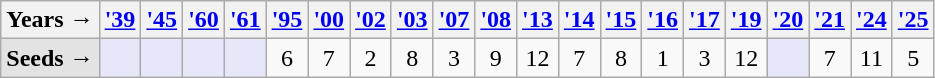<table class="wikitable">
<tr>
<th>Years →</th>
<th><a href='#'>'39</a></th>
<th><a href='#'>'45</a></th>
<th><a href='#'>'60</a></th>
<th><a href='#'>'61</a></th>
<th><a href='#'>'95</a></th>
<th><a href='#'>'00</a></th>
<th><a href='#'>'02</a></th>
<th><a href='#'>'03</a></th>
<th><a href='#'>'07</a></th>
<th><a href='#'>'08</a></th>
<th><a href='#'>'13</a></th>
<th><a href='#'>'14</a></th>
<th><a href='#'>'15</a></th>
<th><a href='#'>'16</a></th>
<th><a href='#'>'17</a></th>
<th><a href='#'>'19</a></th>
<th><a href='#'>'20</a></th>
<th><a href='#'>'21</a></th>
<th><a href='#'>'24</a></th>
<th><a href='#'>'25</a></th>
</tr>
<tr align=center>
<td align=left style="background: #e3e3e3;"><strong>Seeds →</strong></td>
<td style="background:#E6E8FA;"></td>
<td style="background:#E6E8FA;"></td>
<td style="background:#E6E8FA;"></td>
<td style="background:#E6E8FA;"></td>
<td>6</td>
<td>7</td>
<td>2</td>
<td>8</td>
<td>3</td>
<td>9</td>
<td>12</td>
<td>7</td>
<td>8</td>
<td>1</td>
<td>3</td>
<td>12</td>
<td style="background:#E6E8FA;"></td>
<td>7</td>
<td>11</td>
<td>5</td>
</tr>
</table>
